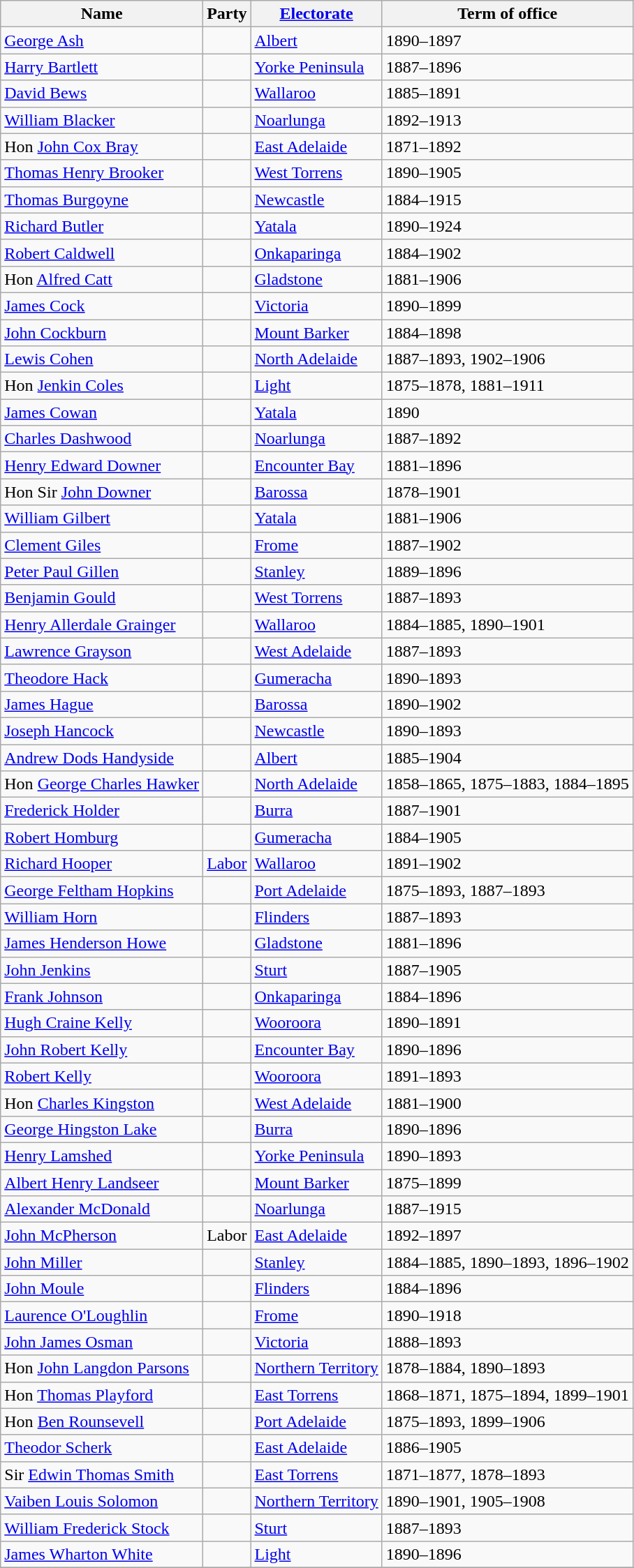<table class="wikitable sortable">
<tr>
<th>Name</th>
<th>Party</th>
<th><a href='#'>Electorate</a></th>
<th>Term of office</th>
</tr>
<tr>
<td><a href='#'>George Ash</a></td>
<td></td>
<td><a href='#'>Albert</a></td>
<td>1890–1897</td>
</tr>
<tr>
<td><a href='#'>Harry Bartlett</a></td>
<td></td>
<td><a href='#'>Yorke Peninsula</a></td>
<td>1887–1896</td>
</tr>
<tr>
<td><a href='#'>David Bews</a> </td>
<td></td>
<td><a href='#'>Wallaroo</a></td>
<td>1885–1891</td>
</tr>
<tr>
<td><a href='#'>William Blacker</a> </td>
<td></td>
<td><a href='#'>Noarlunga</a></td>
<td>1892–1913</td>
</tr>
<tr>
<td>Hon <a href='#'>John Cox Bray</a> </td>
<td></td>
<td><a href='#'>East Adelaide</a></td>
<td>1871–1892</td>
</tr>
<tr>
<td><a href='#'>Thomas Henry Brooker</a></td>
<td></td>
<td><a href='#'>West Torrens</a></td>
<td>1890–1905</td>
</tr>
<tr>
<td><a href='#'>Thomas Burgoyne</a></td>
<td></td>
<td><a href='#'>Newcastle</a></td>
<td>1884–1915</td>
</tr>
<tr>
<td><a href='#'>Richard Butler</a> </td>
<td></td>
<td><a href='#'>Yatala</a></td>
<td>1890–1924</td>
</tr>
<tr>
<td><a href='#'>Robert Caldwell</a></td>
<td></td>
<td><a href='#'>Onkaparinga</a></td>
<td>1884–1902</td>
</tr>
<tr>
<td>Hon <a href='#'>Alfred Catt</a></td>
<td></td>
<td><a href='#'>Gladstone</a></td>
<td>1881–1906</td>
</tr>
<tr>
<td><a href='#'>James Cock</a></td>
<td></td>
<td><a href='#'>Victoria</a></td>
<td>1890–1899</td>
</tr>
<tr>
<td><a href='#'>John Cockburn</a></td>
<td></td>
<td><a href='#'>Mount Barker</a></td>
<td>1884–1898</td>
</tr>
<tr>
<td><a href='#'>Lewis Cohen</a></td>
<td></td>
<td><a href='#'>North Adelaide</a></td>
<td>1887–1893, 1902–1906</td>
</tr>
<tr>
<td>Hon <a href='#'>Jenkin Coles</a></td>
<td></td>
<td><a href='#'>Light</a></td>
<td>1875–1878, 1881–1911</td>
</tr>
<tr>
<td><a href='#'>James Cowan</a> </td>
<td></td>
<td><a href='#'>Yatala</a></td>
<td>1890</td>
</tr>
<tr>
<td><a href='#'>Charles Dashwood</a> </td>
<td></td>
<td><a href='#'>Noarlunga</a></td>
<td>1887–1892</td>
</tr>
<tr>
<td><a href='#'>Henry Edward Downer</a></td>
<td></td>
<td><a href='#'>Encounter Bay</a></td>
<td>1881–1896</td>
</tr>
<tr>
<td>Hon Sir <a href='#'>John Downer</a></td>
<td></td>
<td><a href='#'>Barossa</a></td>
<td>1878–1901</td>
</tr>
<tr>
<td><a href='#'>William Gilbert</a></td>
<td></td>
<td><a href='#'>Yatala</a></td>
<td>1881–1906</td>
</tr>
<tr>
<td><a href='#'>Clement Giles</a></td>
<td></td>
<td><a href='#'>Frome</a></td>
<td>1887–1902</td>
</tr>
<tr>
<td><a href='#'>Peter Paul Gillen</a></td>
<td></td>
<td><a href='#'>Stanley</a></td>
<td>1889–1896</td>
</tr>
<tr>
<td><a href='#'>Benjamin Gould</a></td>
<td></td>
<td><a href='#'>West Torrens</a></td>
<td>1887–1893</td>
</tr>
<tr>
<td><a href='#'>Henry Allerdale Grainger</a></td>
<td></td>
<td><a href='#'>Wallaroo</a></td>
<td>1884–1885, 1890–1901</td>
</tr>
<tr>
<td><a href='#'>Lawrence Grayson</a></td>
<td></td>
<td><a href='#'>West Adelaide</a></td>
<td>1887–1893</td>
</tr>
<tr>
<td><a href='#'>Theodore Hack</a></td>
<td></td>
<td><a href='#'>Gumeracha</a></td>
<td>1890–1893</td>
</tr>
<tr>
<td><a href='#'>James Hague</a></td>
<td></td>
<td><a href='#'>Barossa</a></td>
<td>1890–1902</td>
</tr>
<tr>
<td><a href='#'>Joseph Hancock</a></td>
<td></td>
<td><a href='#'>Newcastle</a></td>
<td>1890–1893</td>
</tr>
<tr>
<td><a href='#'>Andrew Dods Handyside</a></td>
<td></td>
<td><a href='#'>Albert</a></td>
<td>1885–1904</td>
</tr>
<tr>
<td>Hon <a href='#'>George Charles Hawker</a></td>
<td></td>
<td><a href='#'>North Adelaide</a></td>
<td>1858–1865, 1875–1883, 1884–1895</td>
</tr>
<tr>
<td><a href='#'>Frederick Holder</a></td>
<td></td>
<td><a href='#'>Burra</a></td>
<td>1887–1901</td>
</tr>
<tr>
<td><a href='#'>Robert Homburg</a></td>
<td></td>
<td><a href='#'>Gumeracha</a></td>
<td>1884–1905</td>
</tr>
<tr>
<td><a href='#'>Richard Hooper</a> </td>
<td><a href='#'>Labor</a></td>
<td><a href='#'>Wallaroo</a></td>
<td>1891–1902</td>
</tr>
<tr>
<td><a href='#'>George Feltham Hopkins</a></td>
<td></td>
<td><a href='#'>Port Adelaide</a></td>
<td>1875–1893, 1887–1893</td>
</tr>
<tr>
<td><a href='#'>William Horn</a></td>
<td></td>
<td><a href='#'>Flinders</a></td>
<td>1887–1893</td>
</tr>
<tr>
<td><a href='#'>James Henderson Howe</a></td>
<td></td>
<td><a href='#'>Gladstone</a></td>
<td>1881–1896</td>
</tr>
<tr>
<td><a href='#'>John Jenkins</a></td>
<td></td>
<td><a href='#'>Sturt</a></td>
<td>1887–1905</td>
</tr>
<tr>
<td><a href='#'>Frank Johnson</a></td>
<td></td>
<td><a href='#'>Onkaparinga</a></td>
<td>1884–1896</td>
</tr>
<tr>
<td><a href='#'>Hugh Craine Kelly</a> </td>
<td></td>
<td><a href='#'>Wooroora</a></td>
<td>1890–1891</td>
</tr>
<tr>
<td><a href='#'>John Robert Kelly</a></td>
<td></td>
<td><a href='#'>Encounter Bay</a></td>
<td>1890–1896</td>
</tr>
<tr>
<td><a href='#'>Robert Kelly</a> </td>
<td></td>
<td><a href='#'>Wooroora</a></td>
<td>1891–1893</td>
</tr>
<tr>
<td>Hon <a href='#'>Charles Kingston</a></td>
<td></td>
<td><a href='#'>West Adelaide</a></td>
<td>1881–1900</td>
</tr>
<tr>
<td><a href='#'>George Hingston Lake</a></td>
<td></td>
<td><a href='#'>Burra</a></td>
<td>1890–1896</td>
</tr>
<tr>
<td><a href='#'>Henry Lamshed</a></td>
<td></td>
<td><a href='#'>Yorke Peninsula</a></td>
<td>1890–1893</td>
</tr>
<tr>
<td><a href='#'>Albert Henry Landseer</a></td>
<td></td>
<td><a href='#'>Mount Barker</a></td>
<td>1875–1899</td>
</tr>
<tr>
<td><a href='#'>Alexander McDonald</a></td>
<td></td>
<td><a href='#'>Noarlunga</a></td>
<td>1887–1915</td>
</tr>
<tr>
<td><a href='#'>John McPherson</a> </td>
<td>Labor</td>
<td><a href='#'>East Adelaide</a></td>
<td>1892–1897</td>
</tr>
<tr>
<td><a href='#'>John Miller</a></td>
<td></td>
<td><a href='#'>Stanley</a></td>
<td>1884–1885, 1890–1893, 1896–1902</td>
</tr>
<tr>
<td><a href='#'>John Moule</a></td>
<td></td>
<td><a href='#'>Flinders</a></td>
<td>1884–1896</td>
</tr>
<tr>
<td><a href='#'>Laurence O'Loughlin</a></td>
<td></td>
<td><a href='#'>Frome</a></td>
<td>1890–1918</td>
</tr>
<tr>
<td><a href='#'>John James Osman</a></td>
<td></td>
<td><a href='#'>Victoria</a></td>
<td>1888–1893</td>
</tr>
<tr>
<td>Hon <a href='#'>John Langdon Parsons</a></td>
<td></td>
<td><a href='#'>Northern Territory</a></td>
<td>1878–1884, 1890–1893</td>
</tr>
<tr>
<td>Hon <a href='#'>Thomas Playford</a> </td>
<td></td>
<td><a href='#'>East Torrens</a></td>
<td>1868–1871, 1875–1894, 1899–1901</td>
</tr>
<tr>
<td>Hon <a href='#'>Ben Rounsevell</a></td>
<td></td>
<td><a href='#'>Port Adelaide</a></td>
<td>1875–1893, 1899–1906</td>
</tr>
<tr>
<td><a href='#'>Theodor Scherk</a></td>
<td></td>
<td><a href='#'>East Adelaide</a></td>
<td>1886–1905</td>
</tr>
<tr>
<td>Sir <a href='#'>Edwin Thomas Smith</a></td>
<td></td>
<td><a href='#'>East Torrens</a></td>
<td>1871–1877, 1878–1893</td>
</tr>
<tr>
<td><a href='#'>Vaiben Louis Solomon</a> </td>
<td></td>
<td><a href='#'>Northern Territory</a></td>
<td>1890–1901, 1905–1908</td>
</tr>
<tr>
<td><a href='#'>William Frederick Stock</a></td>
<td></td>
<td><a href='#'>Sturt</a></td>
<td>1887–1893</td>
</tr>
<tr>
<td><a href='#'>James Wharton White</a></td>
<td></td>
<td><a href='#'>Light</a></td>
<td>1890–1896</td>
</tr>
<tr>
</tr>
</table>
